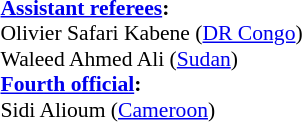<table width=50% style="font-size: 90%">
<tr>
<td><br><strong><a href='#'>Assistant referees</a>:</strong>
<br>Olivier Safari Kabene (<a href='#'>DR Congo</a>)
<br>Waleed Ahmed Ali (<a href='#'>Sudan</a>)
<br><strong><a href='#'>Fourth official</a>:</strong>
<br>Sidi Alioum (<a href='#'>Cameroon</a>)</td>
</tr>
</table>
